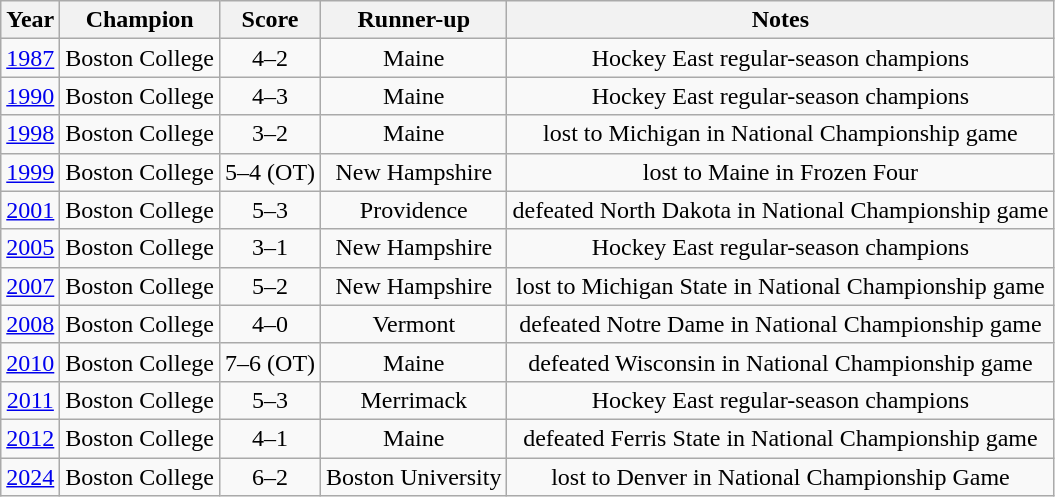<table class="wikitable sortable" style="text-align: center;">
<tr>
<th>Year</th>
<th>Champion</th>
<th>Score</th>
<th>Runner-up</th>
<th>Notes</th>
</tr>
<tr>
<td><a href='#'>1987</a></td>
<td>Boston College</td>
<td>4–2</td>
<td>Maine</td>
<td>Hockey East regular-season champions</td>
</tr>
<tr>
<td><a href='#'>1990</a></td>
<td>Boston College</td>
<td>4–3</td>
<td>Maine</td>
<td>Hockey East regular-season champions</td>
</tr>
<tr>
<td><a href='#'>1998</a></td>
<td>Boston College</td>
<td>3–2</td>
<td>Maine</td>
<td>lost to Michigan in National Championship game</td>
</tr>
<tr>
<td><a href='#'>1999</a></td>
<td>Boston College</td>
<td>5–4 (OT)</td>
<td>New Hampshire</td>
<td>lost to Maine in Frozen Four</td>
</tr>
<tr>
<td><a href='#'>2001</a></td>
<td>Boston College</td>
<td>5–3</td>
<td>Providence</td>
<td>defeated North Dakota in National Championship game</td>
</tr>
<tr>
<td><a href='#'>2005</a></td>
<td>Boston College</td>
<td>3–1</td>
<td>New Hampshire</td>
<td>Hockey East regular-season champions</td>
</tr>
<tr>
<td><a href='#'>2007</a></td>
<td>Boston College</td>
<td>5–2</td>
<td>New Hampshire</td>
<td>lost to Michigan State in National Championship game</td>
</tr>
<tr>
<td><a href='#'>2008</a></td>
<td>Boston College</td>
<td>4–0</td>
<td>Vermont</td>
<td>defeated Notre Dame in National Championship game</td>
</tr>
<tr>
<td><a href='#'>2010</a></td>
<td>Boston College</td>
<td>7–6 (OT)</td>
<td>Maine</td>
<td>defeated Wisconsin in National Championship game</td>
</tr>
<tr>
<td><a href='#'>2011</a></td>
<td>Boston College</td>
<td>5–3</td>
<td>Merrimack</td>
<td>Hockey East regular-season champions</td>
</tr>
<tr>
<td><a href='#'>2012</a></td>
<td>Boston College</td>
<td>4–1</td>
<td>Maine</td>
<td>defeated Ferris State in National Championship game</td>
</tr>
<tr>
<td><a href='#'>2024</a></td>
<td>Boston College</td>
<td>6–2</td>
<td>Boston University</td>
<td>lost to Denver in National Championship Game</td>
</tr>
</table>
